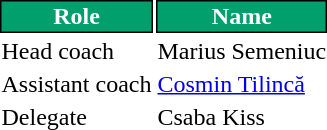<table class="toccolours">
<tr>
<th style="background:#009F6B;color:#FFFFFF;border:1px solid #000000;">Role</th>
<th style="background:#009F6B;color:#FFFFFF;border:1px solid #000000;">Name</th>
</tr>
<tr>
<td>Head coach</td>
<td> Marius Semeniuc</td>
</tr>
<tr>
<td>Assistant coach</td>
<td> <a href='#'>Cosmin Tilincă</a></td>
</tr>
<tr>
<td>Delegate</td>
<td> Csaba Kiss</td>
</tr>
</table>
